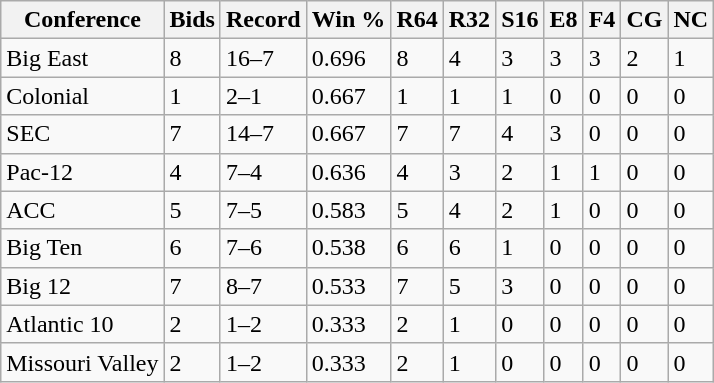<table class="wikitable">
<tr>
<th>Conference</th>
<th>Bids</th>
<th>Record</th>
<th>Win %</th>
<th>R64</th>
<th>R32</th>
<th>S16</th>
<th>E8</th>
<th>F4</th>
<th>CG</th>
<th>NC</th>
</tr>
<tr>
<td>Big East</td>
<td>8</td>
<td>16–7</td>
<td>0.696</td>
<td>8</td>
<td>4</td>
<td>3</td>
<td>3</td>
<td>3</td>
<td>2</td>
<td>1</td>
</tr>
<tr>
<td>Colonial</td>
<td>1</td>
<td>2–1</td>
<td>0.667</td>
<td>1</td>
<td>1</td>
<td>1</td>
<td>0</td>
<td>0</td>
<td>0</td>
<td>0</td>
</tr>
<tr>
<td>SEC</td>
<td>7</td>
<td>14–7</td>
<td>0.667</td>
<td>7</td>
<td>7</td>
<td>4</td>
<td>3</td>
<td>0</td>
<td>0</td>
<td>0</td>
</tr>
<tr>
<td>Pac-12</td>
<td>4</td>
<td>7–4</td>
<td>0.636</td>
<td>4</td>
<td>3</td>
<td>2</td>
<td>1</td>
<td>1</td>
<td>0</td>
<td>0</td>
</tr>
<tr>
<td>ACC</td>
<td>5</td>
<td>7–5</td>
<td>0.583</td>
<td>5</td>
<td>4</td>
<td>2</td>
<td>1</td>
<td>0</td>
<td>0</td>
<td>0</td>
</tr>
<tr>
<td>Big Ten</td>
<td>6</td>
<td>7–6</td>
<td>0.538</td>
<td>6</td>
<td>6</td>
<td>1</td>
<td>0</td>
<td>0</td>
<td>0</td>
<td>0</td>
</tr>
<tr>
<td>Big 12</td>
<td>7</td>
<td>8–7</td>
<td>0.533</td>
<td>7</td>
<td>5</td>
<td>3</td>
<td>0</td>
<td>0</td>
<td>0</td>
<td>0</td>
</tr>
<tr>
<td>Atlantic 10</td>
<td>2</td>
<td>1–2</td>
<td>0.333</td>
<td>2</td>
<td>1</td>
<td>0</td>
<td>0</td>
<td>0</td>
<td>0</td>
<td>0</td>
</tr>
<tr>
<td>Missouri Valley</td>
<td>2</td>
<td>1–2</td>
<td>0.333</td>
<td>2</td>
<td>1</td>
<td>0</td>
<td>0</td>
<td>0</td>
<td>0</td>
<td>0</td>
</tr>
</table>
